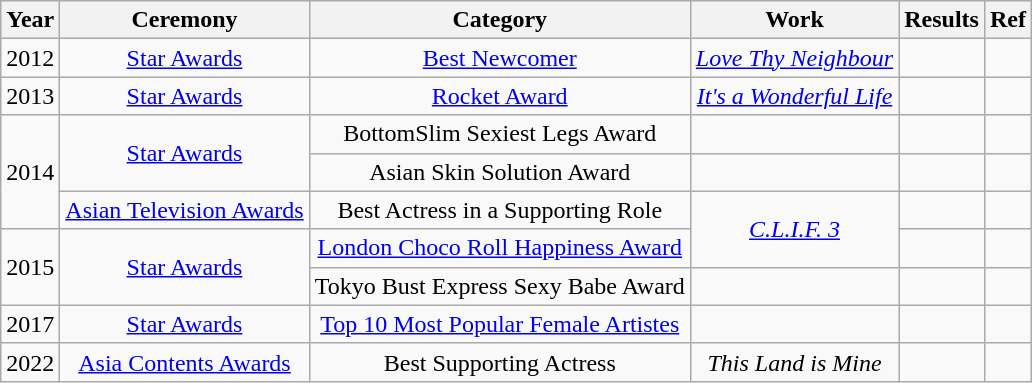<table class="wikitable sortable" style="text-align: center;">
<tr>
<th>Year</th>
<th>Ceremony</th>
<th>Category</th>
<th>Work</th>
<th>Results</th>
<th class="unsortable">Ref</th>
</tr>
<tr>
<td>2012</td>
<td><a href='#'>Star Awards</a></td>
<td><a href='#'>Best Newcomer</a></td>
<td><em><a href='#'>Love Thy Neighbour</a></em></td>
<td></td>
<td></td>
</tr>
<tr>
<td>2013</td>
<td><a href='#'>Star Awards</a></td>
<td><a href='#'>Rocket Award</a></td>
<td><em><a href='#'>It's a Wonderful Life</a></em></td>
<td></td>
<td></td>
</tr>
<tr>
<td rowspan="3">2014</td>
<td rowspan="2"><a href='#'>Star Awards</a></td>
<td>BottomSlim Sexiest Legs Award</td>
<td></td>
<td></td>
<td></td>
</tr>
<tr>
<td>Asian Skin Solution Award</td>
<td></td>
<td></td>
<td></td>
</tr>
<tr>
<td><a href='#'>Asian Television Awards</a></td>
<td>Best Actress in a Supporting Role</td>
<td rowspan="2"><em><a href='#'>C.L.I.F. 3</a></em></td>
<td></td>
<td></td>
</tr>
<tr>
<td rowspan="2">2015</td>
<td rowspan="2"><a href='#'>Star Awards</a></td>
<td><a href='#'>London Choco Roll Happiness Award</a></td>
<td></td>
<td></td>
</tr>
<tr>
<td>Tokyo Bust Express Sexy Babe Award</td>
<td></td>
<td></td>
<td></td>
</tr>
<tr>
<td>2017</td>
<td><a href='#'>Star Awards</a></td>
<td><a href='#'>Top 10 Most Popular Female Artistes</a></td>
<td></td>
<td></td>
<td></td>
</tr>
<tr>
<td>2022</td>
<td><a href='#'>Asia Contents Awards</a></td>
<td>Best Supporting Actress</td>
<td rowspan="2"><em>This Land is Mine</em></td>
<td></td>
<td></td>
</tr>
</table>
